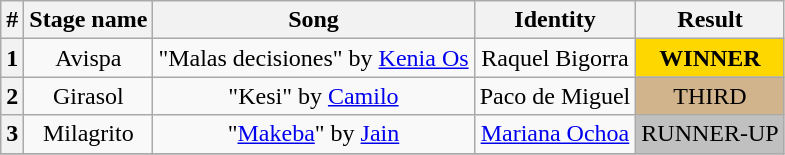<table class="wikitable plainrowheaders" style="text-align: center;">
<tr>
<th>#</th>
<th>Stage name</th>
<th>Song</th>
<th>Identity</th>
<th>Result</th>
</tr>
<tr>
<th>1</th>
<td>Avispa</td>
<td>"Malas decisiones" by <a href='#'>Kenia Os</a></td>
<td>Raquel Bigorra</td>
<td bgcolor=gold><strong>WINNER</strong></td>
</tr>
<tr>
<th>2</th>
<td>Girasol</td>
<td>"Kesi" by <a href='#'>Camilo</a></td>
<td>Paco de Miguel</td>
<td bgcolor=tan>THIRD</td>
</tr>
<tr>
<th>3</th>
<td>Milagrito</td>
<td>"<a href='#'>Makeba</a>" by <a href='#'>Jain</a></td>
<td><a href='#'>Mariana Ochoa</a></td>
<td bgcolor=silver>RUNNER-UP</td>
</tr>
<tr>
</tr>
</table>
